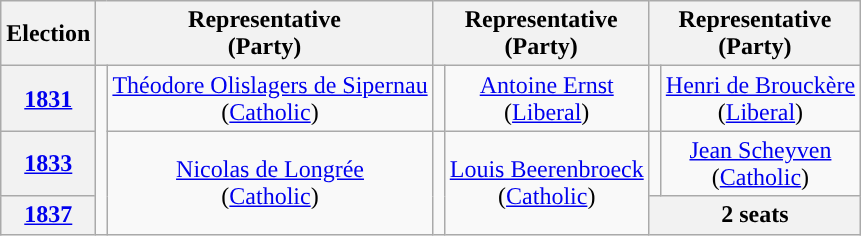<table class="wikitable" style="text-align:center">
<tr>
<th>Election</th>
<th colspan=2>Representative<br>(Party)</th>
<th colspan=2>Representative<br>(Party)</th>
<th colspan=2>Representative<br>(Party)</th>
</tr>
<tr>
<th><a href='#'>1831</a></th>
<td rowspan=3; style="background-color: "></td>
<td><a href='#'>Théodore Olislagers de Sipernau</a><br>(<a href='#'>Catholic</a>)</td>
<td rowspan=1; style="background-color: "></td>
<td><a href='#'>Antoine Ernst</a><br>(<a href='#'>Liberal</a>)</td>
<td rowspan=1; style="background-color: "></td>
<td><a href='#'>Henri de Brouckère</a><br>(<a href='#'>Liberal</a>)</td>
</tr>
<tr>
<th><a href='#'>1833</a></th>
<td rowspan=2><a href='#'>Nicolas de Longrée</a><br>(<a href='#'>Catholic</a>)</td>
<td rowspan=2; style="background-color: "></td>
<td rowspan=2><a href='#'>Louis Beerenbroeck</a><br>(<a href='#'>Catholic</a>)</td>
<td rowspan=1; style="background-color: "></td>
<td><a href='#'>Jean Scheyven</a><br>(<a href='#'>Catholic</a>)</td>
</tr>
<tr>
<th><a href='#'>1837</a></th>
<th colspan=2>2 seats</th>
</tr>
</table>
